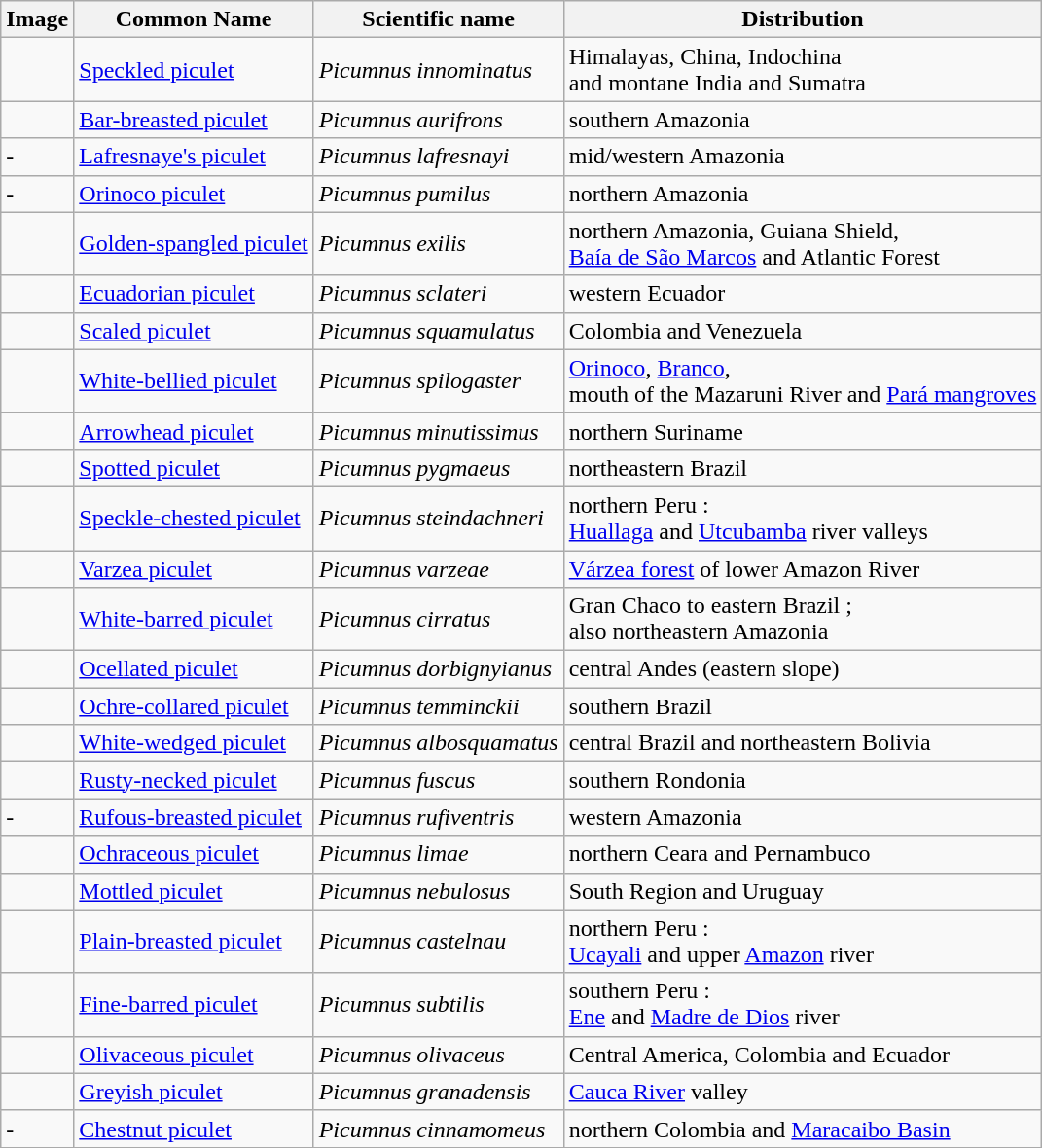<table class="wikitable">
<tr>
<th>Image</th>
<th>Common Name</th>
<th>Scientific name</th>
<th>Distribution</th>
</tr>
<tr>
<td></td>
<td><a href='#'>Speckled piculet</a></td>
<td><em>Picumnus innominatus</em></td>
<td>Himalayas, China, Indochina<br>and montane India and Sumatra</td>
</tr>
<tr>
<td></td>
<td><a href='#'>Bar-breasted piculet</a></td>
<td><em>Picumnus aurifrons</em></td>
<td>southern Amazonia</td>
</tr>
<tr>
<td>-</td>
<td><a href='#'>Lafresnaye's piculet</a></td>
<td><em>Picumnus lafresnayi</em></td>
<td>mid/western Amazonia</td>
</tr>
<tr>
<td>-</td>
<td><a href='#'>Orinoco piculet</a></td>
<td><em>Picumnus pumilus</em></td>
<td>northern Amazonia</td>
</tr>
<tr>
<td></td>
<td><a href='#'>Golden-spangled piculet</a></td>
<td><em>Picumnus exilis</em></td>
<td>northern Amazonia, Guiana Shield,<br><a href='#'>Baía de São Marcos</a> and Atlantic Forest</td>
</tr>
<tr>
<td></td>
<td><a href='#'>Ecuadorian piculet</a></td>
<td><em>Picumnus sclateri</em></td>
<td>western Ecuador</td>
</tr>
<tr>
<td></td>
<td><a href='#'>Scaled piculet</a></td>
<td><em>Picumnus squamulatus</em></td>
<td>Colombia and Venezuela</td>
</tr>
<tr>
<td></td>
<td><a href='#'>White-bellied piculet</a></td>
<td><em>Picumnus spilogaster</em></td>
<td><a href='#'>Orinoco</a>, <a href='#'>Branco</a>,<br>mouth of the Mazaruni River and <a href='#'>Pará mangroves</a></td>
</tr>
<tr>
<td></td>
<td><a href='#'>Arrowhead piculet</a></td>
<td><em>Picumnus minutissimus</em></td>
<td>northern Suriname</td>
</tr>
<tr>
<td></td>
<td><a href='#'>Spotted piculet</a></td>
<td><em>Picumnus pygmaeus</em></td>
<td>northeastern Brazil</td>
</tr>
<tr>
<td></td>
<td><a href='#'>Speckle-chested piculet</a></td>
<td><em>Picumnus steindachneri</em></td>
<td>northern Peru :<br><a href='#'>Huallaga</a> and <a href='#'>Utcubamba</a> river valleys</td>
</tr>
<tr>
<td></td>
<td><a href='#'>Varzea piculet</a></td>
<td><em>Picumnus varzeae</em></td>
<td><a href='#'>Várzea forest</a> of lower Amazon River</td>
</tr>
<tr>
<td></td>
<td><a href='#'>White-barred piculet</a></td>
<td><em>Picumnus cirratus</em></td>
<td>Gran Chaco to eastern Brazil ;<br>also northeastern Amazonia</td>
</tr>
<tr>
<td></td>
<td><a href='#'>Ocellated piculet</a></td>
<td><em>Picumnus dorbignyianus</em></td>
<td>central Andes (eastern slope)</td>
</tr>
<tr>
<td></td>
<td><a href='#'>Ochre-collared piculet</a></td>
<td><em>Picumnus temminckii</em></td>
<td>southern Brazil</td>
</tr>
<tr>
<td></td>
<td><a href='#'>White-wedged piculet</a></td>
<td><em>Picumnus albosquamatus</em></td>
<td>central Brazil and northeastern Bolivia</td>
</tr>
<tr>
<td></td>
<td><a href='#'>Rusty-necked piculet</a></td>
<td><em>Picumnus fuscus</em></td>
<td>southern Rondonia</td>
</tr>
<tr>
<td>-</td>
<td><a href='#'>Rufous-breasted piculet</a></td>
<td><em>Picumnus rufiventris</em></td>
<td>western Amazonia</td>
</tr>
<tr>
<td></td>
<td><a href='#'>Ochraceous piculet</a></td>
<td><em>Picumnus limae</em></td>
<td>northern Ceara and Pernambuco</td>
</tr>
<tr>
<td></td>
<td><a href='#'>Mottled piculet</a></td>
<td><em>Picumnus nebulosus</em></td>
<td>South Region and Uruguay</td>
</tr>
<tr>
<td></td>
<td><a href='#'>Plain-breasted piculet</a></td>
<td><em>Picumnus castelnau</em></td>
<td>northern Peru :<br><a href='#'>Ucayali</a> and upper <a href='#'>Amazon</a> river</td>
</tr>
<tr>
<td></td>
<td><a href='#'>Fine-barred piculet</a></td>
<td><em>Picumnus subtilis</em></td>
<td>southern Peru :<br><a href='#'>Ene</a> and <a href='#'>Madre de Dios</a> river</td>
</tr>
<tr>
<td></td>
<td><a href='#'>Olivaceous piculet</a></td>
<td><em>Picumnus olivaceus</em></td>
<td>Central America, Colombia and Ecuador</td>
</tr>
<tr>
<td></td>
<td><a href='#'>Greyish piculet</a></td>
<td><em>Picumnus granadensis</em></td>
<td><a href='#'>Cauca River</a> valley</td>
</tr>
<tr>
<td>-</td>
<td><a href='#'>Chestnut piculet</a></td>
<td><em>Picumnus cinnamomeus</em></td>
<td>northern Colombia and <a href='#'>Maracaibo Basin</a></td>
</tr>
<tr>
</tr>
</table>
